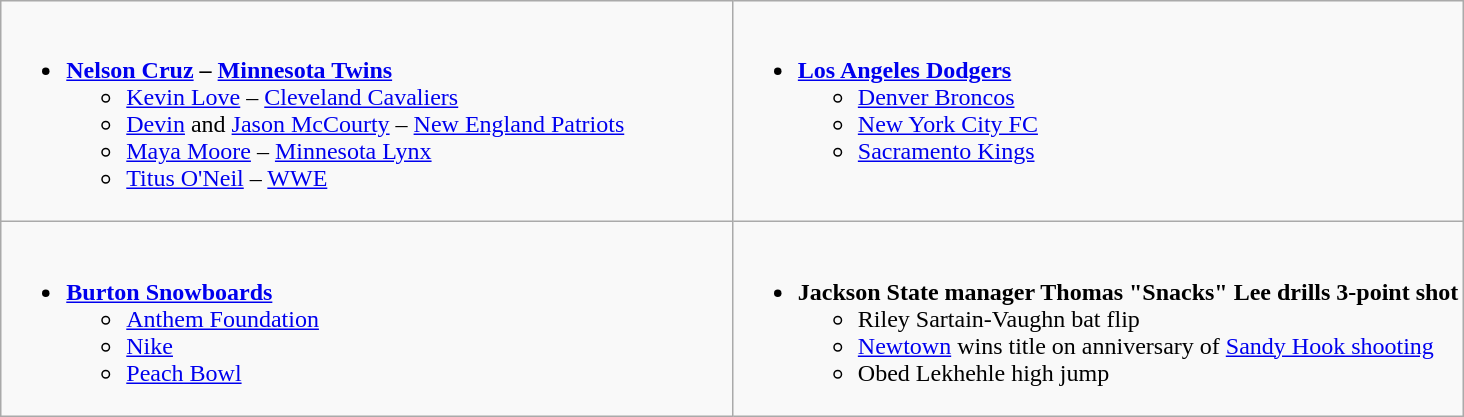<table class=wikitable>
<tr>
<td valign="top" width="50%"><br><ul><li><strong><a href='#'>Nelson Cruz</a> – <a href='#'>Minnesota Twins</a></strong><ul><li><a href='#'>Kevin Love</a> – <a href='#'>Cleveland Cavaliers</a></li><li><a href='#'>Devin</a> and <a href='#'>Jason McCourty</a> – <a href='#'>New England Patriots</a></li><li><a href='#'>Maya Moore</a> – <a href='#'>Minnesota Lynx</a></li><li><a href='#'>Titus O'Neil</a> – <a href='#'>WWE</a></li></ul></li></ul></td>
<td valign="top" width="50%"><br><ul><li><strong><a href='#'>Los Angeles Dodgers</a></strong><ul><li><a href='#'>Denver Broncos</a></li><li><a href='#'>New York City FC</a></li><li><a href='#'>Sacramento Kings</a></li></ul></li></ul></td>
</tr>
<tr>
<td valign="top" width="50%"><br><ul><li><strong><a href='#'>Burton Snowboards</a></strong><ul><li><a href='#'>Anthem Foundation</a></li><li><a href='#'>Nike</a></li><li><a href='#'>Peach Bowl</a></li></ul></li></ul></td>
<td valign="top" width="50%"><br><ul><li><strong>Jackson State manager Thomas "Snacks" Lee drills 3-point shot</strong><ul><li>Riley Sartain-Vaughn bat flip</li><li><a href='#'>Newtown</a> wins title on anniversary of <a href='#'>Sandy Hook shooting</a></li><li>Obed Lekhehle high jump</li></ul></li></ul></td>
</tr>
</table>
